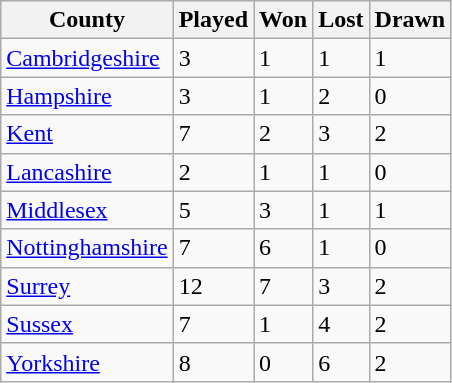<table class="wikitable sortable">
<tr>
<th>County</th>
<th>Played</th>
<th>Won</th>
<th>Lost</th>
<th>Drawn</th>
</tr>
<tr>
<td><a href='#'>Cambridgeshire</a></td>
<td>3</td>
<td>1</td>
<td>1</td>
<td>1</td>
</tr>
<tr>
<td><a href='#'>Hampshire</a></td>
<td>3</td>
<td>1</td>
<td>2</td>
<td>0</td>
</tr>
<tr>
<td><a href='#'>Kent</a></td>
<td>7</td>
<td>2</td>
<td>3</td>
<td>2</td>
</tr>
<tr>
<td><a href='#'>Lancashire</a></td>
<td>2</td>
<td>1</td>
<td>1</td>
<td>0</td>
</tr>
<tr>
<td><a href='#'>Middlesex</a></td>
<td>5</td>
<td>3</td>
<td>1</td>
<td>1</td>
</tr>
<tr>
<td><a href='#'>Nottinghamshire</a></td>
<td>7</td>
<td>6</td>
<td>1</td>
<td>0</td>
</tr>
<tr>
<td><a href='#'>Surrey</a></td>
<td>12</td>
<td>7</td>
<td>3</td>
<td>2</td>
</tr>
<tr>
<td><a href='#'>Sussex</a></td>
<td>7</td>
<td>1</td>
<td>4</td>
<td>2</td>
</tr>
<tr>
<td><a href='#'>Yorkshire</a></td>
<td>8</td>
<td>0</td>
<td>6</td>
<td>2</td>
</tr>
</table>
